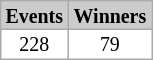<table class="wikitable plainrowheaders" style="background:#fff; font-size:83%; line-height:13px; border:grey solid 1px; border-collapse:collapse;">
<tr style="background:#ccc; text-align:center;">
<th style="background:#ccc;" width="20">Events</th>
<th style="background:#ccc;" width="50">Winners</th>
</tr>
<tr>
<td align=center>228</td>
<td align=center>79</td>
</tr>
</table>
